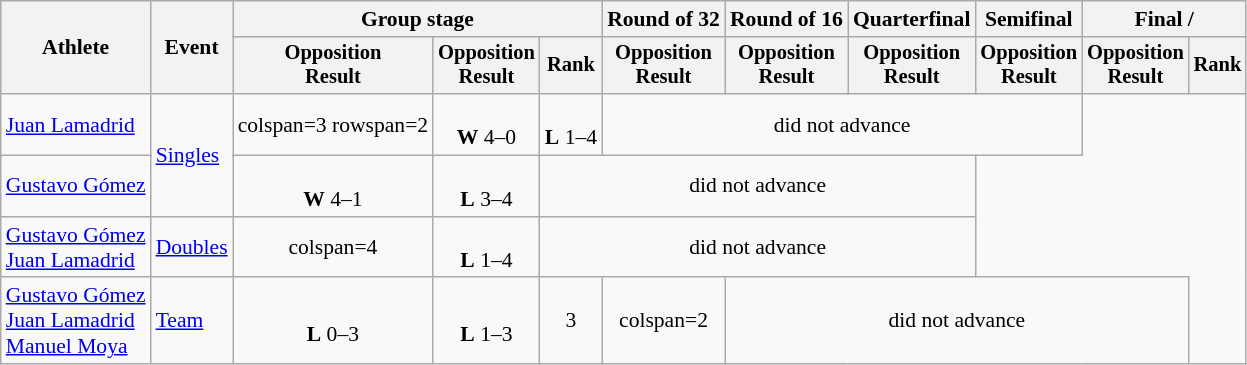<table class=wikitable style=font-size:90%;text-align:center>
<tr>
<th rowspan=2>Athlete</th>
<th rowspan=2>Event</th>
<th colspan=3>Group stage</th>
<th>Round of 32</th>
<th>Round of 16</th>
<th>Quarterfinal</th>
<th>Semifinal</th>
<th colspan=2>Final / </th>
</tr>
<tr style=font-size:95%>
<th>Opposition<br>Result</th>
<th>Opposition<br>Result</th>
<th>Rank</th>
<th>Opposition<br>Result</th>
<th>Opposition<br>Result</th>
<th>Opposition<br>Result</th>
<th>Opposition<br>Result</th>
<th>Opposition<br>Result</th>
<th>Rank</th>
</tr>
<tr>
<td align=left><a href='#'>Juan Lamadrid</a></td>
<td align=left rowspan=2><a href='#'>Singles</a></td>
<td>colspan=3 rowspan=2 </td>
<td><br><strong>W</strong> 4–0</td>
<td><br><strong>L</strong> 1–4</td>
<td colspan=4>did not advance</td>
</tr>
<tr>
<td align=left><a href='#'>Gustavo Gómez</a></td>
<td><br><strong>W</strong> 4–1</td>
<td><br><strong>L</strong> 3–4</td>
<td colspan=4>did not advance</td>
</tr>
<tr>
<td align=left><a href='#'>Gustavo Gómez</a><br><a href='#'>Juan Lamadrid</a></td>
<td align=left><a href='#'>Doubles</a></td>
<td>colspan=4 </td>
<td><br><strong>L</strong> 1–4</td>
<td colspan=4>did not advance</td>
</tr>
<tr>
<td align=left><a href='#'>Gustavo Gómez</a><br><a href='#'>Juan Lamadrid</a><br><a href='#'>Manuel Moya</a></td>
<td align=left><a href='#'>Team</a></td>
<td><br><strong>L</strong> 0–3</td>
<td><br><strong>L</strong> 1–3</td>
<td>3</td>
<td>colspan=2 </td>
<td colspan=4>did not advance</td>
</tr>
</table>
